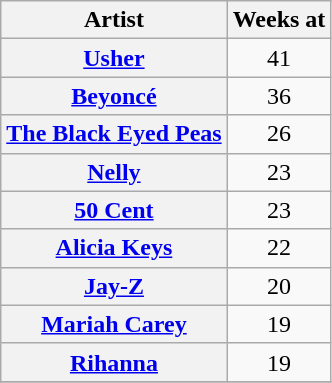<table class="wikitable sortable plainrowheaders" border="1" style="text-align: center;">
<tr>
<th>Artist</th>
<th>Weeks at<br></th>
</tr>
<tr>
<th scope="row"><a href='#'>Usher</a></th>
<td>41</td>
</tr>
<tr>
<th scope="row"><a href='#'>Beyoncé</a></th>
<td>36</td>
</tr>
<tr>
<th scope="row"><a href='#'>The Black Eyed Peas</a></th>
<td>26</td>
</tr>
<tr>
<th scope="row"><a href='#'>Nelly</a></th>
<td>23</td>
</tr>
<tr>
<th scope="row"><a href='#'>50 Cent</a></th>
<td>23</td>
</tr>
<tr>
<th scope="row"><a href='#'>Alicia Keys</a></th>
<td>22</td>
</tr>
<tr>
<th scope="row"><a href='#'>Jay-Z</a></th>
<td>20</td>
</tr>
<tr>
<th scope="row"><a href='#'>Mariah Carey</a></th>
<td>19</td>
</tr>
<tr>
<th scope="row"><a href='#'>Rihanna</a></th>
<td>19</td>
</tr>
<tr>
</tr>
</table>
